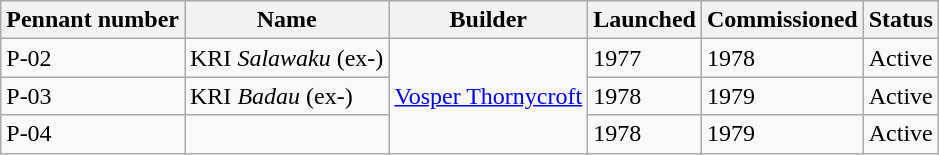<table class="wikitable">
<tr>
<th>Pennant number</th>
<th>Name</th>
<th>Builder</th>
<th>Launched</th>
<th>Commissioned</th>
<th>Status</th>
</tr>
<tr>
<td>P-02</td>
<td>KRI <em>Salawaku</em> (ex-)</td>
<td rowspan="3" align="center"><a href='#'>Vosper Thornycroft</a></td>
<td>1977</td>
<td>1978</td>
<td>Active</td>
</tr>
<tr>
<td>P-03</td>
<td>KRI <em>Badau</em> (ex-)</td>
<td>1978</td>
<td>1979</td>
<td>Active</td>
</tr>
<tr>
<td>P-04</td>
<td></td>
<td>1978</td>
<td>1979</td>
<td>Active</td>
</tr>
</table>
